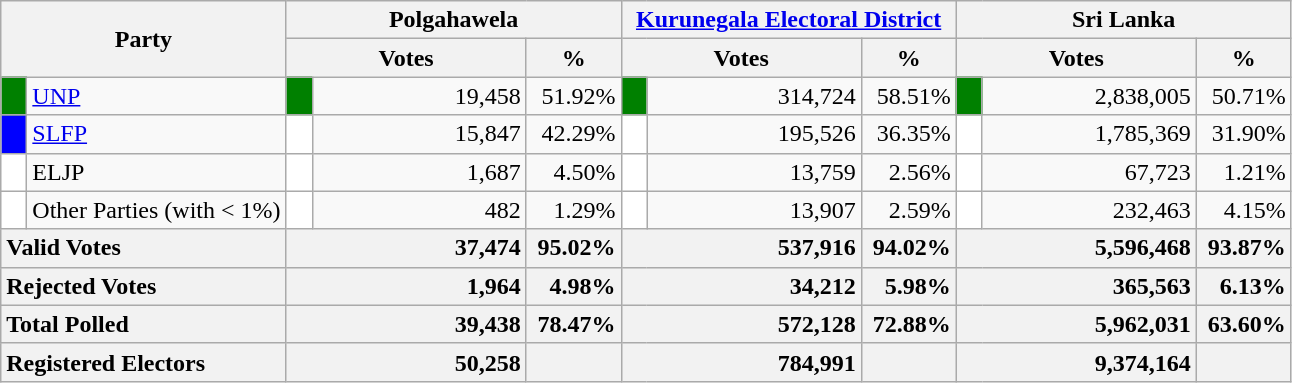<table class="wikitable">
<tr>
<th colspan="2" width="144px"rowspan="2">Party</th>
<th colspan="3" width="216px">Polgahawela</th>
<th colspan="3" width="216px"><a href='#'>Kurunegala Electoral District</a></th>
<th colspan="3" width="216px">Sri Lanka</th>
</tr>
<tr>
<th colspan="2" width="144px">Votes</th>
<th>%</th>
<th colspan="2" width="144px">Votes</th>
<th>%</th>
<th colspan="2" width="144px">Votes</th>
<th>%</th>
</tr>
<tr>
<td style="background-color:green;" width="10px"></td>
<td style="text-align:left;"><a href='#'>UNP</a></td>
<td style="background-color:green;" width="10px"></td>
<td style="text-align:right;">19,458</td>
<td style="text-align:right;">51.92%</td>
<td style="background-color:green;" width="10px"></td>
<td style="text-align:right;">314,724</td>
<td style="text-align:right;">58.51%</td>
<td style="background-color:green;" width="10px"></td>
<td style="text-align:right;">2,838,005</td>
<td style="text-align:right;">50.71%</td>
</tr>
<tr>
<td style="background-color:blue;" width="10px"></td>
<td style="text-align:left;"><a href='#'>SLFP</a></td>
<td style="background-color:white;" width="10px"></td>
<td style="text-align:right;">15,847</td>
<td style="text-align:right;">42.29%</td>
<td style="background-color:white;" width="10px"></td>
<td style="text-align:right;">195,526</td>
<td style="text-align:right;">36.35%</td>
<td style="background-color:white;" width="10px"></td>
<td style="text-align:right;">1,785,369</td>
<td style="text-align:right;">31.90%</td>
</tr>
<tr>
<td style="background-color:white;" width="10px"></td>
<td style="text-align:left;">ELJP</td>
<td style="background-color:white;" width="10px"></td>
<td style="text-align:right;">1,687</td>
<td style="text-align:right;">4.50%</td>
<td style="background-color:white;" width="10px"></td>
<td style="text-align:right;">13,759</td>
<td style="text-align:right;">2.56%</td>
<td style="background-color:white;" width="10px"></td>
<td style="text-align:right;">67,723</td>
<td style="text-align:right;">1.21%</td>
</tr>
<tr>
<td style="background-color:white;" width="10px"></td>
<td style="text-align:left;">Other Parties (with < 1%)</td>
<td style="background-color:white;" width="10px"></td>
<td style="text-align:right;">482</td>
<td style="text-align:right;">1.29%</td>
<td style="background-color:white;" width="10px"></td>
<td style="text-align:right;">13,907</td>
<td style="text-align:right;">2.59%</td>
<td style="background-color:white;" width="10px"></td>
<td style="text-align:right;">232,463</td>
<td style="text-align:right;">4.15%</td>
</tr>
<tr>
<th colspan="2" width="144px"style="text-align:left;">Valid Votes</th>
<th style="text-align:right;"colspan="2" width="144px">37,474</th>
<th style="text-align:right;">95.02%</th>
<th style="text-align:right;"colspan="2" width="144px">537,916</th>
<th style="text-align:right;">94.02%</th>
<th style="text-align:right;"colspan="2" width="144px">5,596,468</th>
<th style="text-align:right;">93.87%</th>
</tr>
<tr>
<th colspan="2" width="144px"style="text-align:left;">Rejected Votes</th>
<th style="text-align:right;"colspan="2" width="144px">1,964</th>
<th style="text-align:right;">4.98%</th>
<th style="text-align:right;"colspan="2" width="144px">34,212</th>
<th style="text-align:right;">5.98%</th>
<th style="text-align:right;"colspan="2" width="144px">365,563</th>
<th style="text-align:right;">6.13%</th>
</tr>
<tr>
<th colspan="2" width="144px"style="text-align:left;">Total Polled</th>
<th style="text-align:right;"colspan="2" width="144px">39,438</th>
<th style="text-align:right;">78.47%</th>
<th style="text-align:right;"colspan="2" width="144px">572,128</th>
<th style="text-align:right;">72.88%</th>
<th style="text-align:right;"colspan="2" width="144px">5,962,031</th>
<th style="text-align:right;">63.60%</th>
</tr>
<tr>
<th colspan="2" width="144px"style="text-align:left;">Registered Electors</th>
<th style="text-align:right;"colspan="2" width="144px">50,258</th>
<th></th>
<th style="text-align:right;"colspan="2" width="144px">784,991</th>
<th></th>
<th style="text-align:right;"colspan="2" width="144px">9,374,164</th>
<th></th>
</tr>
</table>
